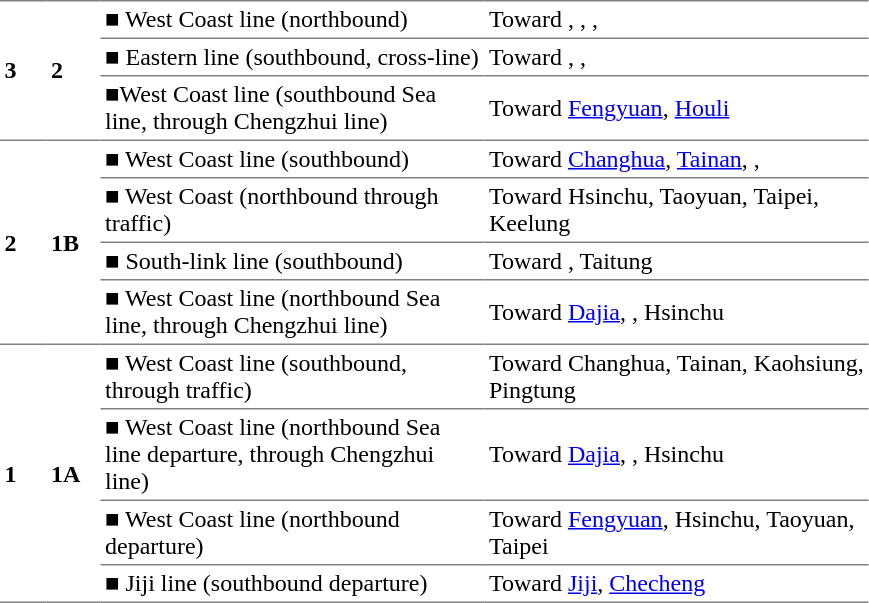<table border=0 cellspacing=0 cellpadding=3>
<tr>
<td width=25 style="border-top:solid 1px gray; border-bottom:solid 1px gray;" rowspan=3><strong>3</strong></td>
<td width=30 style="border-top:solid 1px gray; border-bottom:solid 1px gray;" rowspan=3><strong>2</strong></td>
<td width=250 style="border-top:solid 1px gray; border-bottom:solid 1px gray;"><span>■</span> West Coast line (northbound)</td>
<td width=250 style="border-top:solid 1px gray; border-bottom:solid 1px gray;">Toward , , , </td>
</tr>
<tr>
<td style="border-bottom:solid 1px gray;"><span>■</span> Eastern line (southbound, cross-line)</td>
<td style="border-bottom:solid 1px gray;">Toward , , </td>
</tr>
<tr>
<td style="border-bottom:solid 1px gray;"><span>■</span>West Coast line (southbound Sea line, through Chengzhui line)</td>
<td style="border-bottom:solid 1px gray;">Toward <a href='#'>Fengyuan</a>, <a href='#'>Houli</a></td>
</tr>
<tr>
<td style="border-bottom:solid 1px gray;" rowspan=4><strong>2</strong></td>
<td style="border-bottom:solid 1px gray;" rowspan=4><strong>1B</strong></td>
<td style="border-bottom:solid 1px gray;"><span>■</span> West Coast line (southbound)</td>
<td style="border-bottom:solid 1px gray;">Toward <a href='#'>Changhua</a>, <a href='#'>Tainan</a>, , </td>
</tr>
<tr>
<td style="border-bottom:solid 1px gray;"><span>■</span> West Coast (northbound through traffic)</td>
<td style="border-bottom:solid 1px gray;">Toward Hsinchu, Taoyuan, Taipei, Keelung</td>
</tr>
<tr>
<td style="border-bottom:solid 1px gray;"><span>■</span> South-link line (southbound)</td>
<td style="border-bottom:solid 1px gray;">Toward , Taitung</td>
</tr>
<tr>
<td style="border-bottom:solid 1px gray;"><span>■</span> West Coast line (northbound Sea line, through Chengzhui line)</td>
<td style="border-bottom:solid 1px gray;">Toward <a href='#'>Dajia</a>, , Hsinchu</td>
</tr>
<tr>
<td style="border-bottom:solid 1px gray;" rowspan=4><strong>1</strong></td>
<td style="border-bottom:solid 1px gray;" rowspan=4><strong>1A</strong></td>
<td style="border-bottom:solid 1px gray;"><span>■</span> West Coast line (southbound, through traffic)</td>
<td style="border-bottom:solid 1px gray;">Toward Changhua, Tainan, Kaohsiung, Pingtung</td>
</tr>
<tr>
<td style="border-bottom:solid 1px gray;"><span>■</span> West Coast line (northbound Sea line departure, through Chengzhui line)</td>
<td style="border-bottom:solid 1px gray;">Toward <a href='#'>Dajia</a>, , Hsinchu</td>
</tr>
<tr>
<td style="border-bottom:solid 1px gray;"><span>■</span> West Coast line (northbound departure)</td>
<td style="border-bottom:solid 1px gray;">Toward <a href='#'>Fengyuan</a>, Hsinchu, Taoyuan, Taipei</td>
</tr>
<tr>
<td style="border-bottom:solid 1px gray;"><span>■</span> Jiji line (southbound departure)</td>
<td style="border-bottom:solid 1px gray;">Toward <a href='#'>Jiji</a>, <a href='#'>Checheng</a></td>
</tr>
</table>
